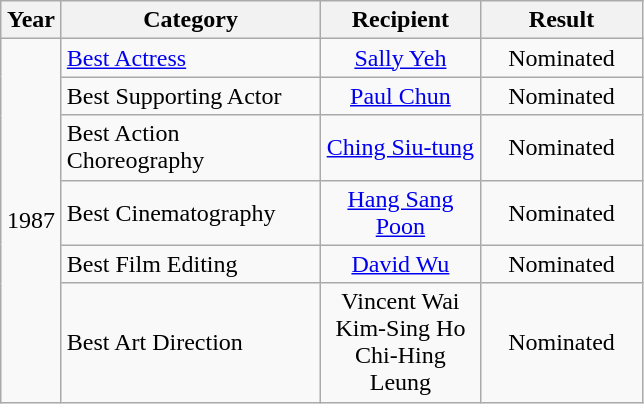<table class="wikitable">
<tr>
<th width="33">Year</th>
<th width="165">Category</th>
<th width="100">Recipient</th>
<th width="100">Result</th>
</tr>
<tr>
<td rowspan="6" align="center">1987</td>
<td><a href='#'>Best Actress</a></td>
<td align="center"><a href='#'>Sally Yeh</a></td>
<td align="center">Nominated</td>
</tr>
<tr>
<td>Best Supporting Actor</td>
<td align="center"><a href='#'>Paul Chun</a></td>
<td align="center">Nominated</td>
</tr>
<tr>
<td>Best Action Choreography</td>
<td align="center"><a href='#'>Ching Siu-tung</a></td>
<td align="center">Nominated</td>
</tr>
<tr>
<td>Best Cinematography</td>
<td align="center"><a href='#'>Hang Sang Poon</a></td>
<td align="center">Nominated</td>
</tr>
<tr>
<td>Best Film Editing</td>
<td align="center"><a href='#'>David Wu</a></td>
<td align="center">Nominated</td>
</tr>
<tr>
<td>Best Art Direction</td>
<td align="center">Vincent Wai <br> Kim-Sing Ho <br> Chi-Hing Leung</td>
<td align="center">Nominated</td>
</tr>
</table>
